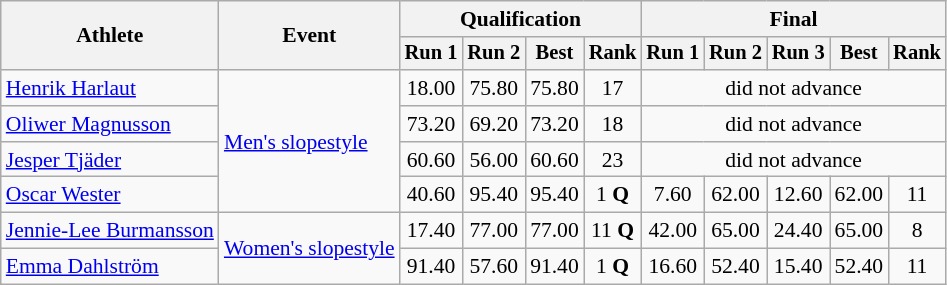<table class="wikitable" style="font-size:90%">
<tr>
<th rowspan="2">Athlete</th>
<th rowspan="2">Event</th>
<th colspan="4">Qualification</th>
<th colspan="5">Final</th>
</tr>
<tr style="font-size:95%">
<th>Run 1</th>
<th>Run 2</th>
<th>Best</th>
<th>Rank</th>
<th>Run 1</th>
<th>Run 2</th>
<th>Run 3</th>
<th>Best</th>
<th>Rank</th>
</tr>
<tr align=center>
<td align=left><a href='#'>Henrik Harlaut</a></td>
<td align=left rowspan=4><a href='#'>Men's slopestyle</a></td>
<td>18.00</td>
<td>75.80</td>
<td>75.80</td>
<td>17</td>
<td colspan=5>did not advance</td>
</tr>
<tr align=center>
<td align=left><a href='#'>Oliwer Magnusson</a></td>
<td>73.20</td>
<td>69.20</td>
<td>73.20</td>
<td>18</td>
<td colspan=5>did not advance</td>
</tr>
<tr align=center>
<td align=left><a href='#'>Jesper Tjäder</a></td>
<td>60.60</td>
<td>56.00</td>
<td>60.60</td>
<td>23</td>
<td colspan=5>did not advance</td>
</tr>
<tr align=center>
<td align=left><a href='#'>Oscar Wester</a></td>
<td>40.60</td>
<td>95.40</td>
<td>95.40</td>
<td>1 <strong>Q</strong></td>
<td>7.60</td>
<td>62.00</td>
<td>12.60</td>
<td>62.00</td>
<td>11</td>
</tr>
<tr align=center>
<td align=left><a href='#'>Jennie-Lee Burmansson</a></td>
<td align=left rowspan=2><a href='#'>Women's slopestyle</a></td>
<td>17.40</td>
<td>77.00</td>
<td>77.00</td>
<td>11 <strong>Q</strong></td>
<td>42.00</td>
<td>65.00</td>
<td>24.40</td>
<td>65.00</td>
<td>8</td>
</tr>
<tr align=center>
<td align=left><a href='#'>Emma Dahlström</a></td>
<td>91.40</td>
<td>57.60</td>
<td>91.40</td>
<td>1 <strong>Q</strong></td>
<td>16.60</td>
<td>52.40</td>
<td>15.40</td>
<td>52.40</td>
<td>11</td>
</tr>
</table>
